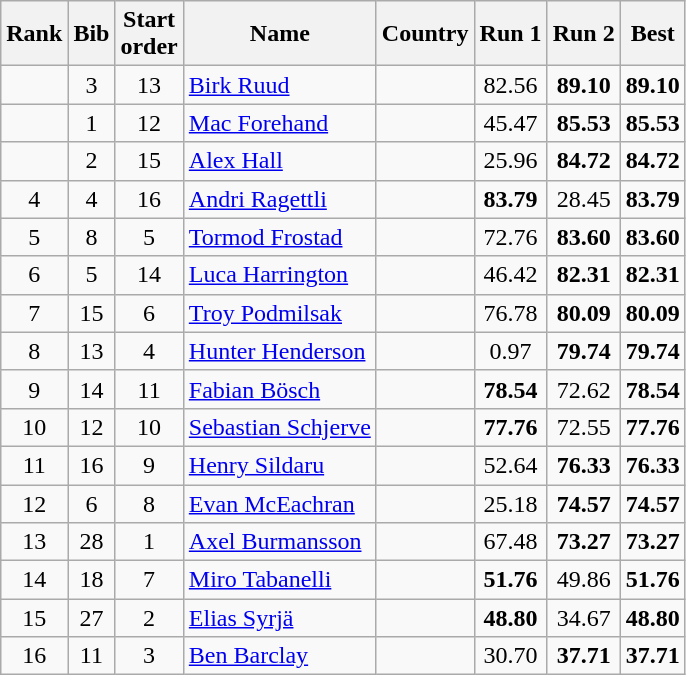<table class="wikitable sortable" style="text-align:center">
<tr>
<th>Rank</th>
<th>Bib</th>
<th>Start<br>order</th>
<th>Name</th>
<th>Country</th>
<th>Run 1</th>
<th>Run 2</th>
<th>Best</th>
</tr>
<tr>
<td></td>
<td>3</td>
<td>13</td>
<td align=left><a href='#'>Birk Ruud</a></td>
<td align=left></td>
<td>82.56</td>
<td><strong>89.10</strong></td>
<td><strong>89.10</strong></td>
</tr>
<tr>
<td></td>
<td>1</td>
<td>12</td>
<td align=left><a href='#'>Mac Forehand</a></td>
<td align=left></td>
<td>45.47</td>
<td><strong>85.53</strong></td>
<td><strong>85.53</strong></td>
</tr>
<tr>
<td></td>
<td>2</td>
<td>15</td>
<td align=left><a href='#'>Alex Hall</a></td>
<td align=left></td>
<td>25.96</td>
<td><strong>84.72</strong></td>
<td><strong>84.72</strong></td>
</tr>
<tr>
<td>4</td>
<td>4</td>
<td>16</td>
<td align=left><a href='#'>Andri Ragettli</a></td>
<td align=left></td>
<td><strong>83.79</strong></td>
<td>28.45</td>
<td><strong>83.79</strong></td>
</tr>
<tr>
<td>5</td>
<td>8</td>
<td>5</td>
<td align=left><a href='#'>Tormod Frostad</a></td>
<td align=left></td>
<td>72.76</td>
<td><strong>83.60</strong></td>
<td><strong>83.60</strong></td>
</tr>
<tr>
<td>6</td>
<td>5</td>
<td>14</td>
<td align=left><a href='#'>Luca Harrington</a></td>
<td align=left></td>
<td>46.42</td>
<td><strong>82.31</strong></td>
<td><strong>82.31</strong></td>
</tr>
<tr>
<td>7</td>
<td>15</td>
<td>6</td>
<td align=left><a href='#'>Troy Podmilsak</a></td>
<td align=left></td>
<td>76.78</td>
<td><strong>80.09</strong></td>
<td><strong>80.09</strong></td>
</tr>
<tr>
<td>8</td>
<td>13</td>
<td>4</td>
<td align=left><a href='#'>Hunter Henderson</a></td>
<td align=left></td>
<td>0.97</td>
<td><strong>79.74</strong></td>
<td><strong>79.74</strong></td>
</tr>
<tr>
<td>9</td>
<td>14</td>
<td>11</td>
<td align=left><a href='#'>Fabian Bösch</a></td>
<td align=left></td>
<td><strong>78.54</strong></td>
<td>72.62</td>
<td><strong>78.54</strong></td>
</tr>
<tr>
<td>10</td>
<td>12</td>
<td>10</td>
<td align=left><a href='#'>Sebastian Schjerve</a></td>
<td align=left></td>
<td><strong>77.76</strong></td>
<td>72.55</td>
<td><strong>77.76</strong></td>
</tr>
<tr>
<td>11</td>
<td>16</td>
<td>9</td>
<td align=left><a href='#'>Henry Sildaru</a></td>
<td align=left></td>
<td>52.64</td>
<td><strong>76.33</strong></td>
<td><strong>76.33</strong></td>
</tr>
<tr>
<td>12</td>
<td>6</td>
<td>8</td>
<td align=left><a href='#'>Evan McEachran</a></td>
<td align=left></td>
<td>25.18</td>
<td><strong>74.57</strong></td>
<td><strong>74.57</strong></td>
</tr>
<tr>
<td>13</td>
<td>28</td>
<td>1</td>
<td align=left><a href='#'>Axel Burmansson</a></td>
<td align=left></td>
<td>67.48</td>
<td><strong>73.27</strong></td>
<td><strong>73.27</strong></td>
</tr>
<tr>
<td>14</td>
<td>18</td>
<td>7</td>
<td align=left><a href='#'>Miro Tabanelli</a></td>
<td align=left></td>
<td><strong>51.76</strong></td>
<td>49.86</td>
<td><strong>51.76</strong></td>
</tr>
<tr>
<td>15</td>
<td>27</td>
<td>2</td>
<td align=left><a href='#'>Elias Syrjä</a></td>
<td align=left></td>
<td><strong>48.80</strong></td>
<td>34.67</td>
<td><strong>48.80</strong></td>
</tr>
<tr>
<td>16</td>
<td>11</td>
<td>3</td>
<td align=left><a href='#'>Ben Barclay</a></td>
<td align=left></td>
<td>30.70</td>
<td><strong>37.71</strong></td>
<td><strong>37.71</strong></td>
</tr>
</table>
